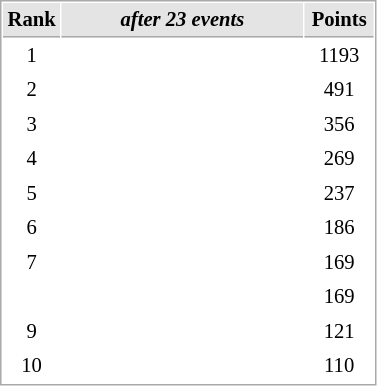<table cellspacing="1" cellpadding="3" style="border:1px solid #AAAAAA;font-size:86%">
<tr bgcolor="#E4E4E4">
<th style="border-bottom:1px solid #AAAAAA" width=10>Rank</th>
<th style="border-bottom:1px solid #AAAAAA" width=155><em>after 23 events</em></th>
<th style="border-bottom:1px solid #AAAAAA" width=40>Points</th>
</tr>
<tr>
<td align=center>1</td>
<td></td>
<td align=center>1193</td>
</tr>
<tr>
<td align=center>2</td>
<td></td>
<td align=center>491</td>
</tr>
<tr>
<td align=center>3</td>
<td></td>
<td align=center>356</td>
</tr>
<tr>
<td align=center>4</td>
<td></td>
<td align=center>269</td>
</tr>
<tr>
<td align=center>5</td>
<td></td>
<td align=center>237</td>
</tr>
<tr>
<td align=center>6</td>
<td></td>
<td align=center>186</td>
</tr>
<tr>
<td align=center>7</td>
<td></td>
<td align=center>169</td>
</tr>
<tr>
<td></td>
<td></td>
<td align=center>169</td>
</tr>
<tr>
<td align=center>9</td>
<td></td>
<td align=center>121</td>
</tr>
<tr>
<td align=center>10</td>
<td></td>
<td align=center>110</td>
</tr>
</table>
